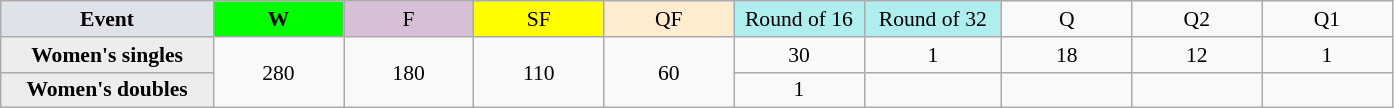<table class="wikitable" style="font-size:90%; text-align:center;">
<tr>
<td style="width:135px; background:#dfe2e9;"><strong>Event</strong></td>
<td style="width:80px; background:lime;"><strong>W</strong></td>
<td style="width:80px; background:thistle;">F</td>
<td style="width:80px; background:#ffff00;">SF</td>
<td style="width:80px; background:#ffebcd;">QF</td>
<td style="width:80px; background:#afeeee;">Round of 16</td>
<td style="width:85px; background:#afeeee;">Round of 32</td>
<td style="width:80px;">Q</td>
<td style="width:80px;">Q2</td>
<td style="width:80px;">Q1</td>
</tr>
<tr>
<th style="background:#ededed;">Women's singles</th>
<td rowspan="2">280</td>
<td rowspan="2">180</td>
<td rowspan="2">110</td>
<td rowspan="2">60</td>
<td>30</td>
<td>1</td>
<td>18</td>
<td>12</td>
<td>1</td>
</tr>
<tr>
<th style="background:#ededed;">Women's doubles</th>
<td>1</td>
<td></td>
<td></td>
<td></td>
<td></td>
</tr>
</table>
